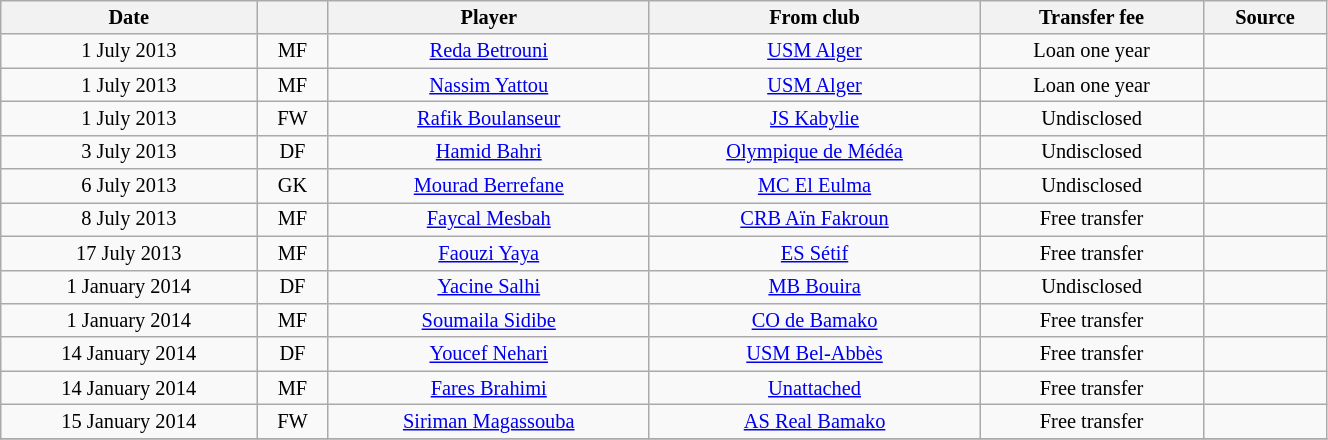<table class="wikitable sortable" style="width:70%; text-align:center; font-size:85%; text-align:centre;">
<tr>
<th>Date</th>
<th></th>
<th>Player</th>
<th>From club</th>
<th>Transfer fee</th>
<th>Source</th>
</tr>
<tr>
<td>1 July 2013</td>
<td>MF</td>
<td> <a href='#'>Reda Betrouni</a></td>
<td><a href='#'>USM Alger</a></td>
<td>Loan one year</td>
<td></td>
</tr>
<tr>
<td>1 July 2013</td>
<td>MF</td>
<td> <a href='#'>Nassim Yattou</a></td>
<td><a href='#'>USM Alger</a></td>
<td>Loan one year</td>
<td></td>
</tr>
<tr>
<td>1 July 2013</td>
<td>FW</td>
<td> <a href='#'>Rafik Boulanseur</a></td>
<td><a href='#'>JS Kabylie</a></td>
<td>Undisclosed</td>
<td></td>
</tr>
<tr>
<td>3 July 2013</td>
<td>DF</td>
<td> <a href='#'>Hamid Bahri</a></td>
<td><a href='#'>Olympique de Médéa</a></td>
<td>Undisclosed</td>
<td></td>
</tr>
<tr>
<td>6 July 2013</td>
<td>GK</td>
<td> <a href='#'>Mourad Berrefane</a></td>
<td><a href='#'>MC El Eulma</a></td>
<td>Undisclosed</td>
<td></td>
</tr>
<tr>
<td>8 July 2013</td>
<td>MF</td>
<td> <a href='#'>Faycal Mesbah</a></td>
<td><a href='#'>CRB Aïn Fakroun</a></td>
<td>Free transfer</td>
<td></td>
</tr>
<tr>
<td>17 July 2013</td>
<td>MF</td>
<td> <a href='#'>Faouzi Yaya</a></td>
<td><a href='#'>ES Sétif</a></td>
<td>Free transfer</td>
<td></td>
</tr>
<tr>
<td>1 January 2014</td>
<td>DF</td>
<td> <a href='#'>Yacine Salhi</a></td>
<td><a href='#'>MB Bouira</a></td>
<td>Undisclosed</td>
<td></td>
</tr>
<tr>
<td>1 January 2014</td>
<td>MF</td>
<td> <a href='#'>Soumaila Sidibe</a></td>
<td> <a href='#'>CO de Bamako</a></td>
<td>Free transfer</td>
<td></td>
</tr>
<tr>
<td>14 January 2014</td>
<td>DF</td>
<td> <a href='#'>Youcef Nehari</a></td>
<td><a href='#'>USM Bel-Abbès</a></td>
<td>Free transfer</td>
<td></td>
</tr>
<tr>
<td>14 January 2014</td>
<td>MF</td>
<td> <a href='#'>Fares Brahimi</a></td>
<td><a href='#'>Unattached</a></td>
<td>Free transfer</td>
<td></td>
</tr>
<tr>
<td>15 January 2014</td>
<td>FW</td>
<td> <a href='#'>Siriman Magassouba</a></td>
<td> <a href='#'>AS Real Bamako</a></td>
<td>Free transfer</td>
<td></td>
</tr>
<tr>
</tr>
</table>
